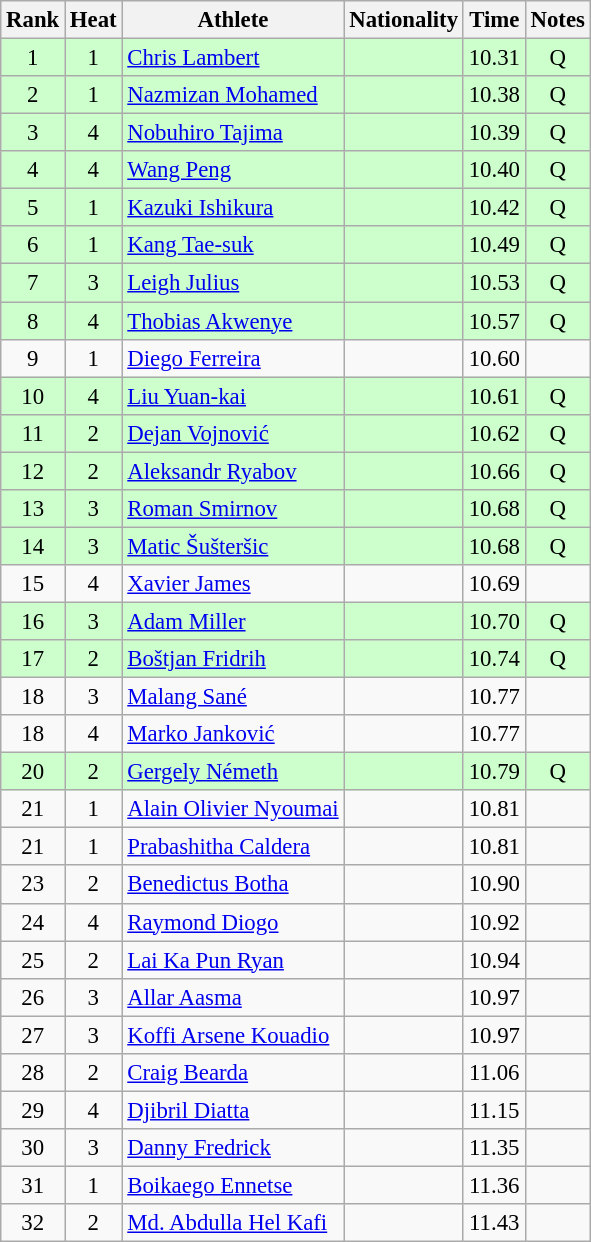<table class="wikitable sortable" style="text-align:center;font-size:95%">
<tr>
<th>Rank</th>
<th>Heat</th>
<th>Athlete</th>
<th>Nationality</th>
<th>Time</th>
<th>Notes</th>
</tr>
<tr bgcolor=ccffcc>
<td>1</td>
<td>1</td>
<td align="left"><a href='#'>Chris Lambert</a></td>
<td align=left></td>
<td>10.31</td>
<td>Q</td>
</tr>
<tr bgcolor=ccffcc>
<td>2</td>
<td>1</td>
<td align="left"><a href='#'>Nazmizan Mohamed</a></td>
<td align=left></td>
<td>10.38</td>
<td>Q</td>
</tr>
<tr bgcolor=ccffcc>
<td>3</td>
<td>4</td>
<td align="left"><a href='#'>Nobuhiro Tajima</a></td>
<td align=left></td>
<td>10.39</td>
<td>Q</td>
</tr>
<tr bgcolor=ccffcc>
<td>4</td>
<td>4</td>
<td align="left"><a href='#'>Wang Peng</a></td>
<td align=left></td>
<td>10.40</td>
<td>Q</td>
</tr>
<tr bgcolor=ccffcc>
<td>5</td>
<td>1</td>
<td align="left"><a href='#'>Kazuki Ishikura</a></td>
<td align=left></td>
<td>10.42</td>
<td>Q</td>
</tr>
<tr bgcolor=ccffcc>
<td>6</td>
<td>1</td>
<td align="left"><a href='#'>Kang Tae-suk</a></td>
<td align=left></td>
<td>10.49</td>
<td>Q</td>
</tr>
<tr bgcolor=ccffcc>
<td>7</td>
<td>3</td>
<td align="left"><a href='#'>Leigh Julius</a></td>
<td align=left></td>
<td>10.53</td>
<td>Q</td>
</tr>
<tr bgcolor=ccffcc>
<td>8</td>
<td>4</td>
<td align="left"><a href='#'>Thobias Akwenye</a></td>
<td align=left></td>
<td>10.57</td>
<td>Q</td>
</tr>
<tr>
<td>9</td>
<td>1</td>
<td align="left"><a href='#'>Diego Ferreira</a></td>
<td align=left></td>
<td>10.60</td>
<td></td>
</tr>
<tr bgcolor=ccffcc>
<td>10</td>
<td>4</td>
<td align="left"><a href='#'>Liu Yuan-kai</a></td>
<td align=left></td>
<td>10.61</td>
<td>Q</td>
</tr>
<tr bgcolor=ccffcc>
<td>11</td>
<td>2</td>
<td align="left"><a href='#'>Dejan Vojnović</a></td>
<td align=left></td>
<td>10.62</td>
<td>Q</td>
</tr>
<tr bgcolor=ccffcc>
<td>12</td>
<td>2</td>
<td align="left"><a href='#'>Aleksandr Ryabov</a></td>
<td align=left></td>
<td>10.66</td>
<td>Q</td>
</tr>
<tr bgcolor=ccffcc>
<td>13</td>
<td>3</td>
<td align="left"><a href='#'>Roman Smirnov</a></td>
<td align=left></td>
<td>10.68</td>
<td>Q</td>
</tr>
<tr bgcolor=ccffcc>
<td>14</td>
<td>3</td>
<td align="left"><a href='#'>Matic Šušteršic</a></td>
<td align=left></td>
<td>10.68</td>
<td>Q</td>
</tr>
<tr>
<td>15</td>
<td>4</td>
<td align="left"><a href='#'>Xavier James</a></td>
<td align=left></td>
<td>10.69</td>
<td></td>
</tr>
<tr bgcolor=ccffcc>
<td>16</td>
<td>3</td>
<td align="left"><a href='#'>Adam Miller</a></td>
<td align=left></td>
<td>10.70</td>
<td>Q</td>
</tr>
<tr bgcolor=ccffcc>
<td>17</td>
<td>2</td>
<td align="left"><a href='#'>Boštjan Fridrih</a></td>
<td align=left></td>
<td>10.74</td>
<td>Q</td>
</tr>
<tr>
<td>18</td>
<td>3</td>
<td align="left"><a href='#'>Malang Sané</a></td>
<td align=left></td>
<td>10.77</td>
<td></td>
</tr>
<tr>
<td>18</td>
<td>4</td>
<td align="left"><a href='#'>Marko Janković</a></td>
<td align=left></td>
<td>10.77</td>
<td></td>
</tr>
<tr bgcolor=ccffcc>
<td>20</td>
<td>2</td>
<td align="left"><a href='#'>Gergely Németh</a></td>
<td align=left></td>
<td>10.79</td>
<td>Q</td>
</tr>
<tr>
<td>21</td>
<td>1</td>
<td align="left"><a href='#'>Alain Olivier Nyoumai</a></td>
<td align=left></td>
<td>10.81</td>
<td></td>
</tr>
<tr>
<td>21</td>
<td>1</td>
<td align="left"><a href='#'>Prabashitha Caldera</a></td>
<td align=left></td>
<td>10.81</td>
<td></td>
</tr>
<tr>
<td>23</td>
<td>2</td>
<td align="left"><a href='#'>Benedictus Botha</a></td>
<td align=left></td>
<td>10.90</td>
<td></td>
</tr>
<tr>
<td>24</td>
<td>4</td>
<td align="left"><a href='#'>Raymond Diogo</a></td>
<td align=left></td>
<td>10.92</td>
<td></td>
</tr>
<tr>
<td>25</td>
<td>2</td>
<td align="left"><a href='#'>Lai Ka Pun Ryan</a></td>
<td align=left></td>
<td>10.94</td>
<td></td>
</tr>
<tr>
<td>26</td>
<td>3</td>
<td align="left"><a href='#'>Allar Aasma</a></td>
<td align=left></td>
<td>10.97</td>
<td></td>
</tr>
<tr>
<td>27</td>
<td>3</td>
<td align="left"><a href='#'>Koffi Arsene Kouadio</a></td>
<td align=left></td>
<td>10.97</td>
<td></td>
</tr>
<tr>
<td>28</td>
<td>2</td>
<td align="left"><a href='#'>Craig Bearda</a></td>
<td align=left></td>
<td>11.06</td>
<td></td>
</tr>
<tr>
<td>29</td>
<td>4</td>
<td align="left"><a href='#'>Djibril Diatta</a></td>
<td align=left></td>
<td>11.15</td>
<td></td>
</tr>
<tr>
<td>30</td>
<td>3</td>
<td align="left"><a href='#'>Danny Fredrick</a></td>
<td align=left></td>
<td>11.35</td>
<td></td>
</tr>
<tr>
<td>31</td>
<td>1</td>
<td align="left"><a href='#'>Boikaego Ennetse</a></td>
<td align=left></td>
<td>11.36</td>
<td></td>
</tr>
<tr>
<td>32</td>
<td>2</td>
<td align="left"><a href='#'>Md. Abdulla Hel Kafi</a></td>
<td align=left></td>
<td>11.43</td>
<td></td>
</tr>
</table>
